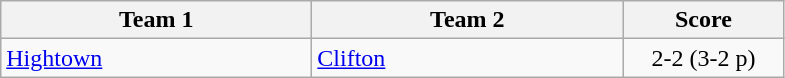<table class="wikitable" style="font-size: 100%">
<tr>
<th width=200>Team 1</th>
<th width=200>Team 2</th>
<th width=100>Score</th>
</tr>
<tr>
<td><a href='#'>Hightown</a></td>
<td><a href='#'>Clifton</a></td>
<td align=center>2-2 (3-2 p)</td>
</tr>
</table>
